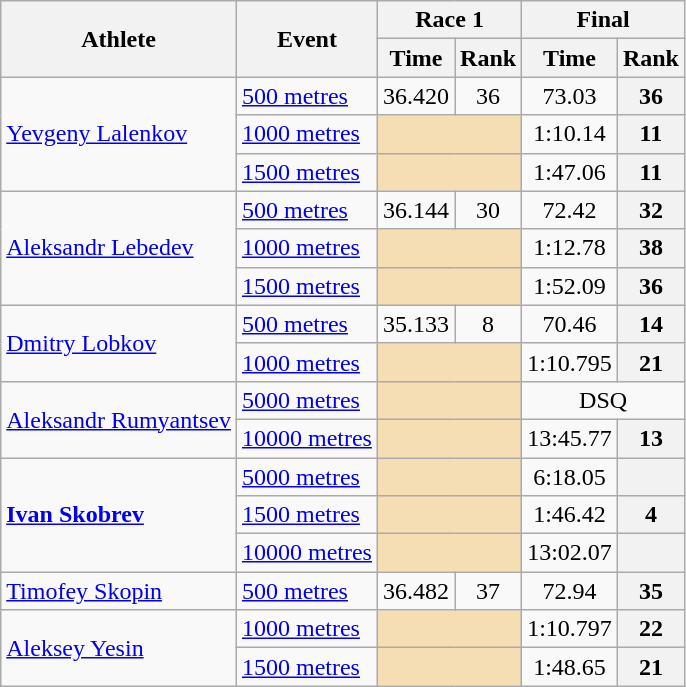<table class="wikitable">
<tr>
<th rowspan="2">Athlete</th>
<th rowspan="2">Event</th>
<th colspan="2">Race 1</th>
<th colspan="2">Final</th>
</tr>
<tr>
<th>Time</th>
<th>Rank</th>
<th>Time</th>
<th>Rank</th>
</tr>
<tr>
<td rowspan=3><a href='#'>Yevgeny Lalenkov</a></td>
<td><a href='#'>500 metres</a></td>
<td align="center">36.420</td>
<td align="center">36</td>
<td align="center">73.03</td>
<th align="center">36</th>
</tr>
<tr>
<td><a href='#'>1000 metres</a></td>
<td colspan=2 bgcolor="wheat"></td>
<td align="center">1:10.14</td>
<th align="center">11</th>
</tr>
<tr>
<td><a href='#'>1500 metres</a></td>
<td colspan=2 bgcolor="wheat"></td>
<td align="center">1:47.06</td>
<th align="center">11</th>
</tr>
<tr>
<td rowspan=3><a href='#'>Aleksandr Lebedev</a></td>
<td><a href='#'>500 metres</a></td>
<td align="center">36.144</td>
<td align="center">30</td>
<td align="center">72.42</td>
<th align="center">32</th>
</tr>
<tr>
<td><a href='#'>1000 metres</a></td>
<td colspan=2 bgcolor="wheat"></td>
<td align="center">1:12.78</td>
<th align="center">38</th>
</tr>
<tr>
<td><a href='#'>1500 metres</a></td>
<td colspan=2 bgcolor="wheat"></td>
<td align="center">1:52.09</td>
<th align="center">36</th>
</tr>
<tr>
<td rowspan=2><a href='#'>Dmitry Lobkov</a></td>
<td><a href='#'>500 metres</a></td>
<td align="center">35.133</td>
<td align="center">8</td>
<td align="center">70.46</td>
<th align="center">14</th>
</tr>
<tr>
<td><a href='#'>1000 metres</a></td>
<td colspan=2 bgcolor="wheat"></td>
<td align="center">1:10.795</td>
<th align="center">21</th>
</tr>
<tr>
<td rowspan=2><a href='#'>Aleksandr Rumyantsev</a></td>
<td><a href='#'>5000 metres</a></td>
<td colspan=2 bgcolor="wheat"></td>
<td align="center" colspan=2>DSQ</td>
</tr>
<tr>
<td><a href='#'>10000 metres</a></td>
<td colspan=2 bgcolor="wheat"></td>
<td align="center">13:45.77</td>
<th align="center">13</th>
</tr>
<tr>
<td rowspan=3><strong><a href='#'>Ivan Skobrev</a></strong></td>
<td><a href='#'>5000 metres</a></td>
<td colspan=2 bgcolor="wheat"></td>
<td align="center">6:18.05</td>
<th align="center"></th>
</tr>
<tr>
<td><a href='#'>1500 metres</a></td>
<td colspan=2 bgcolor="wheat"></td>
<td align="center">1:46.42</td>
<th align="center">4</th>
</tr>
<tr>
<td><a href='#'>10000 metres</a></td>
<td colspan=2 bgcolor="wheat"></td>
<td align="center">13:02.07</td>
<th align="center"></th>
</tr>
<tr>
<td><a href='#'>Timofey Skopin</a></td>
<td><a href='#'>500 metres</a></td>
<td align="center">36.482</td>
<td align="center">37</td>
<td align="center">72.94</td>
<th align="center">35</th>
</tr>
<tr>
<td rowspan=2><a href='#'>Aleksey Yesin</a></td>
<td><a href='#'>1000 metres</a></td>
<td colspan=2 bgcolor="wheat"></td>
<td align="center">1:10.797</td>
<th align="center">22</th>
</tr>
<tr>
<td><a href='#'>1500 metres</a></td>
<td colspan=2 bgcolor="wheat"></td>
<td align="center">1:48.65</td>
<th align="center">21</th>
</tr>
</table>
